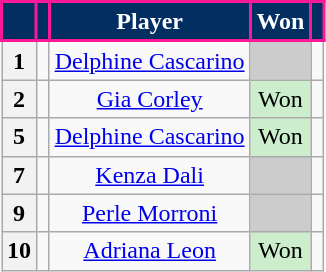<table class="wikitable sortable" style="text-align:center;">
<tr>
<th style="background:#032E62; color:white; border:2px solid #FC1896;" scope="col"></th>
<th style="background:#032E62; color:white; border:2px solid #FC1896;" scope="col"></th>
<th style="background:#032E62; color:white; border:2px solid #FC1896;" scope="col">Player</th>
<th style="background:#032E62; color:white; border:2px solid #FC1896;" scope="col">Won</th>
<th style="background:#032E62; color:white; border:2px solid #FC1896;" scope="col"></th>
</tr>
<tr>
<th scope="row">1</th>
<td></td>
<td><a href='#'>Delphine Cascarino</a></td>
<td style="background:#ccc;"></td>
<td></td>
</tr>
<tr>
<th scope="row">2</th>
<td></td>
<td><a href='#'>Gia Corley</a></td>
<td style="background:#cec;">Won</td>
<td></td>
</tr>
<tr>
<th scope="row">5</th>
<td></td>
<td><a href='#'>Delphine Cascarino</a></td>
<td style="background:#cec;">Won</td>
<td></td>
</tr>
<tr>
<th scope="row">7</th>
<td></td>
<td><a href='#'>Kenza Dali</a></td>
<td style="background:#ccc;"></td>
<td></td>
</tr>
<tr>
<th scope="row">9</th>
<td></td>
<td><a href='#'>Perle Morroni</a></td>
<td style="background:#ccc;"></td>
<td></td>
</tr>
<tr>
<th scope="row">10</th>
<td></td>
<td><a href='#'>Adriana Leon</a></td>
<td style="background:#cec;">Won</td>
<td></td>
</tr>
</table>
